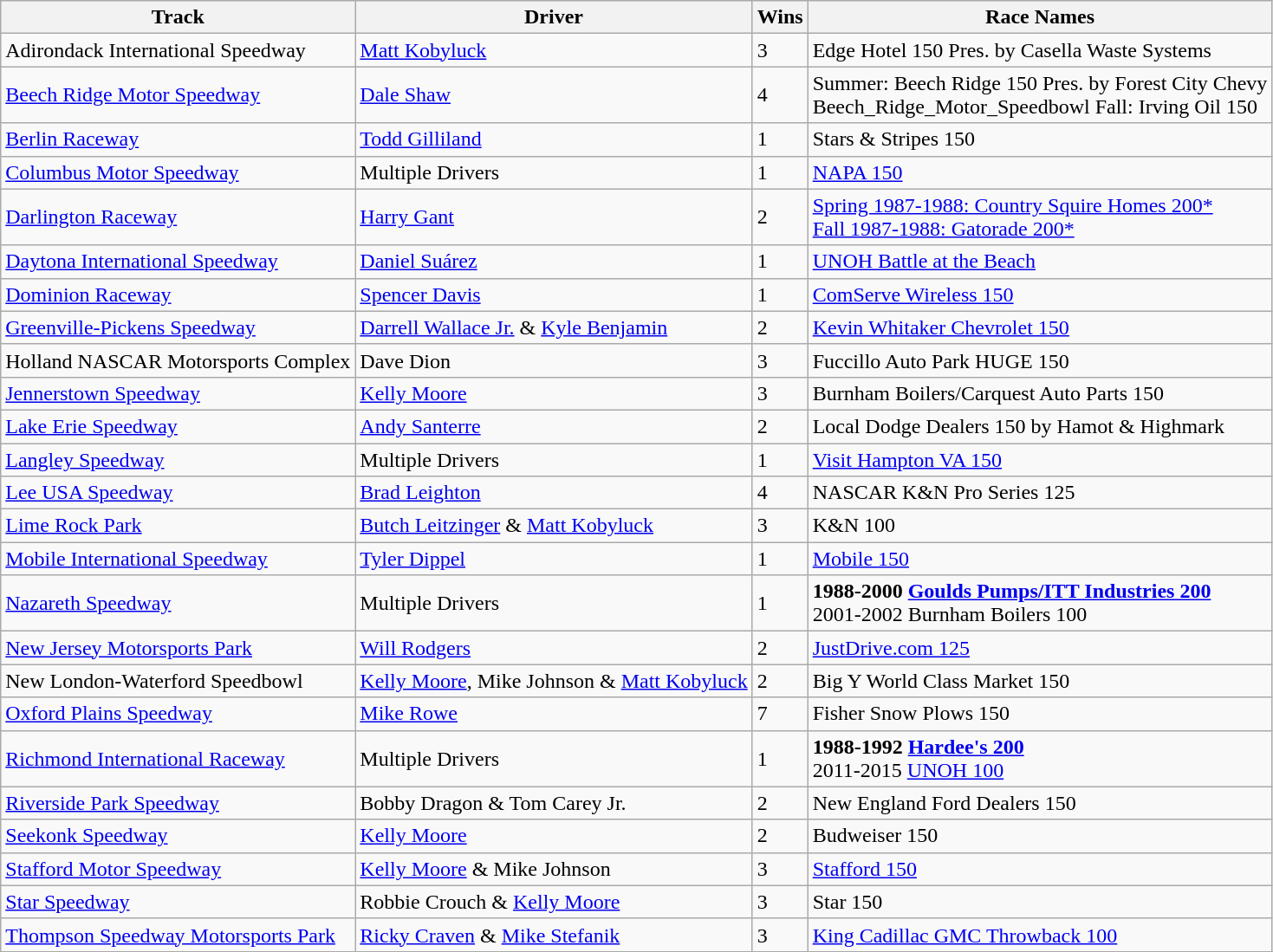<table class="wikitable">
<tr>
<th>Track</th>
<th>Driver</th>
<th>Wins</th>
<th>Race Names</th>
</tr>
<tr>
<td>Adirondack International Speedway</td>
<td><a href='#'>Matt Kobyluck</a></td>
<td>3</td>
<td>Edge Hotel 150 Pres. by Casella Waste Systems</td>
</tr>
<tr>
<td><a href='#'>Beech Ridge Motor Speedway</a></td>
<td><a href='#'>Dale Shaw</a></td>
<td>4</td>
<td>Summer: Beech Ridge 150 Pres. by Forest City Chevy<br>Beech_Ridge_Motor_Speedbowl Fall: Irving Oil 150</td>
</tr>
<tr>
<td><a href='#'>Berlin Raceway</a></td>
<td><a href='#'>Todd Gilliland</a></td>
<td>1</td>
<td>Stars & Stripes 150</td>
</tr>
<tr>
<td><a href='#'>Columbus Motor Speedway</a></td>
<td>Multiple Drivers</td>
<td>1</td>
<td><a href='#'>NAPA 150</a></td>
</tr>
<tr>
<td><a href='#'>Darlington Raceway</a></td>
<td><a href='#'>Harry Gant</a></td>
<td>2</td>
<td><a href='#'>Spring 1987-1988: Country Squire Homes 200*</a><br> <a href='#'>Fall 1987-1988: Gatorade 200*</a></td>
</tr>
<tr>
<td><a href='#'>Daytona International Speedway</a></td>
<td><a href='#'>Daniel Suárez</a></td>
<td>1</td>
<td><a href='#'>UNOH Battle at the Beach</a></td>
</tr>
<tr>
<td><a href='#'>Dominion Raceway</a></td>
<td><a href='#'>Spencer Davis</a></td>
<td>1</td>
<td><a href='#'>ComServe Wireless 150</a></td>
</tr>
<tr>
<td><a href='#'>Greenville-Pickens Speedway</a></td>
<td><a href='#'>Darrell Wallace Jr.</a> & <a href='#'>Kyle Benjamin</a></td>
<td>2</td>
<td><a href='#'>Kevin Whitaker Chevrolet 150</a></td>
</tr>
<tr>
<td>Holland NASCAR Motorsports Complex</td>
<td>Dave Dion</td>
<td>3</td>
<td>Fuccillo Auto Park HUGE 150</td>
</tr>
<tr>
<td><a href='#'>Jennerstown Speedway</a></td>
<td><a href='#'>Kelly Moore</a></td>
<td>3</td>
<td>Burnham Boilers/Carquest Auto Parts 150</td>
</tr>
<tr>
<td><a href='#'>Lake Erie Speedway</a></td>
<td><a href='#'>Andy Santerre</a></td>
<td>2</td>
<td>Local Dodge Dealers 150 by Hamot & Highmark</td>
</tr>
<tr>
<td><a href='#'>Langley Speedway</a></td>
<td>Multiple Drivers</td>
<td>1</td>
<td><a href='#'>Visit Hampton VA 150</a></td>
</tr>
<tr>
<td><a href='#'>Lee USA Speedway</a></td>
<td><a href='#'>Brad Leighton</a></td>
<td>4</td>
<td>NASCAR K&N Pro Series 125</td>
</tr>
<tr>
<td><a href='#'>Lime Rock Park</a></td>
<td><a href='#'>Butch Leitzinger</a> & <a href='#'>Matt Kobyluck</a></td>
<td>3</td>
<td>K&N 100</td>
</tr>
<tr>
<td><a href='#'>Mobile International Speedway</a></td>
<td><a href='#'>Tyler Dippel</a></td>
<td>1</td>
<td><a href='#'>Mobile 150</a></td>
</tr>
<tr>
<td><a href='#'>Nazareth Speedway</a></td>
<td>Multiple Drivers</td>
<td>1</td>
<td><strong>1988-2000 <a href='#'>Goulds Pumps/ITT Industries 200</a></strong><br>2001-2002 Burnham Boilers 100</td>
</tr>
<tr>
<td><a href='#'>New Jersey Motorsports Park</a></td>
<td><a href='#'>Will Rodgers</a></td>
<td>2</td>
<td><a href='#'>JustDrive.com 125</a></td>
</tr>
<tr>
<td>New London-Waterford Speedbowl</td>
<td><a href='#'>Kelly Moore</a>, Mike Johnson & <a href='#'>Matt Kobyluck</a></td>
<td>2</td>
<td>Big Y World Class Market 150</td>
</tr>
<tr>
<td><a href='#'>Oxford Plains Speedway</a></td>
<td><a href='#'>Mike Rowe</a></td>
<td>7</td>
<td>Fisher Snow Plows 150</td>
</tr>
<tr>
<td><a href='#'>Richmond International Raceway</a></td>
<td>Multiple Drivers</td>
<td>1</td>
<td><strong>1988-1992 <a href='#'>Hardee's 200</a></strong><br>2011-2015 <a href='#'>UNOH 100</a></td>
</tr>
<tr>
<td><a href='#'>Riverside Park Speedway</a></td>
<td>Bobby Dragon & Tom Carey Jr.</td>
<td>2</td>
<td>New England Ford Dealers 150</td>
</tr>
<tr>
<td><a href='#'>Seekonk Speedway</a></td>
<td><a href='#'>Kelly Moore</a></td>
<td>2</td>
<td>Budweiser 150</td>
</tr>
<tr>
<td><a href='#'>Stafford Motor Speedway</a></td>
<td><a href='#'>Kelly Moore</a> & Mike Johnson</td>
<td>3</td>
<td><a href='#'>Stafford 150</a></td>
</tr>
<tr>
<td><a href='#'>Star Speedway</a></td>
<td>Robbie Crouch & <a href='#'>Kelly Moore</a></td>
<td>3</td>
<td>Star 150</td>
</tr>
<tr>
<td><a href='#'>Thompson Speedway Motorsports Park</a></td>
<td><a href='#'>Ricky Craven</a> & <a href='#'>Mike Stefanik</a></td>
<td>3</td>
<td><a href='#'>King Cadillac GMC Throwback 100</a></td>
</tr>
<tr>
</tr>
</table>
